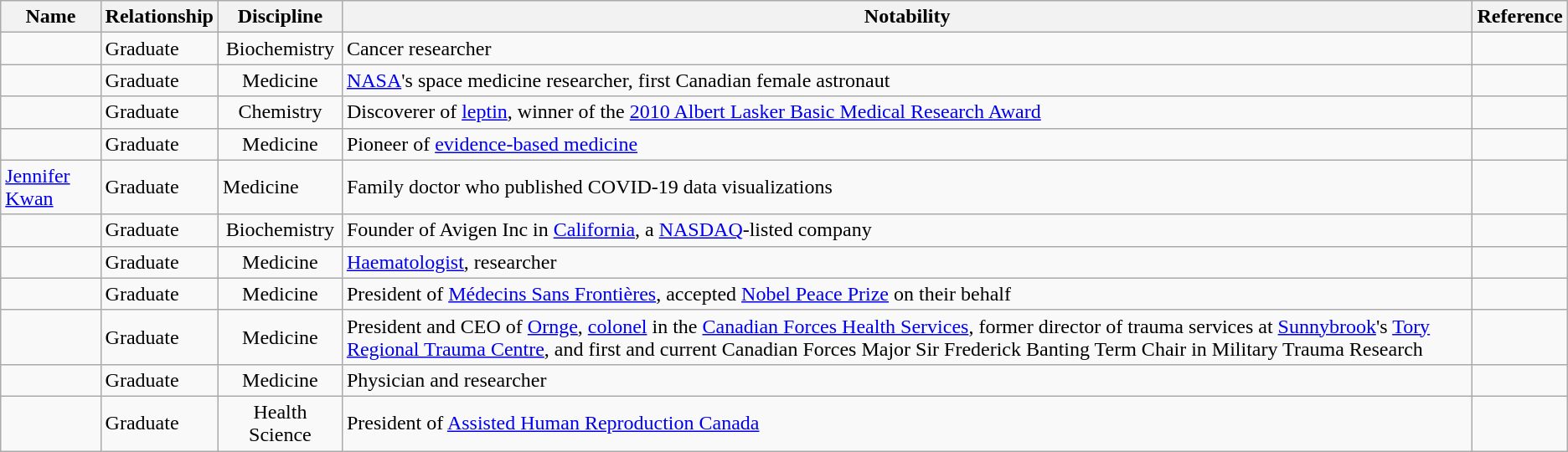<table class="wikitable sortable" border="1">
<tr>
<th>Name</th>
<th>Relationship</th>
<th>Discipline</th>
<th class="unsortable">Notability</th>
<th class="unsortable">Reference</th>
</tr>
<tr>
<td></td>
<td>Graduate</td>
<td align="center">Biochemistry</td>
<td>Cancer researcher</td>
<td align="center"></td>
</tr>
<tr>
<td></td>
<td>Graduate</td>
<td align="center">Medicine</td>
<td><a href='#'>NASA</a>'s space medicine researcher, first Canadian female astronaut</td>
<td align="center"></td>
</tr>
<tr>
<td></td>
<td>Graduate</td>
<td align="center">Chemistry</td>
<td>Discoverer of <a href='#'>leptin</a>, winner of the <a href='#'>2010 Albert Lasker Basic Medical Research Award</a></td>
<td align="center"></td>
</tr>
<tr>
<td></td>
<td>Graduate</td>
<td align="center">Medicine</td>
<td>Pioneer of <a href='#'>evidence-based medicine</a></td>
<td align="center"></td>
</tr>
<tr>
<td><a href='#'>Jennifer Kwan</a></td>
<td>Graduate</td>
<td>Medicine</td>
<td>Family doctor who published COVID-19 data visualizations</td>
<td></td>
</tr>
<tr>
<td></td>
<td>Graduate</td>
<td align="center">Biochemistry</td>
<td>Founder of Avigen Inc in <a href='#'>California</a>, a <a href='#'>NASDAQ</a>-listed company</td>
<td align="center"></td>
</tr>
<tr>
<td></td>
<td>Graduate</td>
<td align="center">Medicine</td>
<td><a href='#'>Haematologist</a>, researcher</td>
<td align="center"></td>
</tr>
<tr>
<td></td>
<td>Graduate</td>
<td align="center">Medicine</td>
<td>President of <a href='#'>Médecins Sans Frontières</a>, accepted <a href='#'>Nobel Peace Prize</a> on their behalf</td>
<td align="center"></td>
</tr>
<tr>
<td></td>
<td>Graduate</td>
<td align="center">Medicine</td>
<td>President and CEO of <a href='#'>Ornge</a>, <a href='#'>colonel</a> in the <a href='#'>Canadian Forces Health Services</a>, former director of trauma services at <a href='#'>Sunnybrook</a>'s <a href='#'>Tory Regional Trauma Centre</a>, and first and current Canadian Forces Major Sir Frederick Banting Term Chair in Military Trauma Research</td>
<td align="center"></td>
</tr>
<tr>
<td></td>
<td>Graduate</td>
<td align="center">Medicine</td>
<td>Physician and researcher</td>
<td align="center"></td>
</tr>
<tr>
<td></td>
<td>Graduate</td>
<td align="center">Health Science</td>
<td>President of <a href='#'>Assisted Human Reproduction Canada</a></td>
<td align="center"></td>
</tr>
</table>
